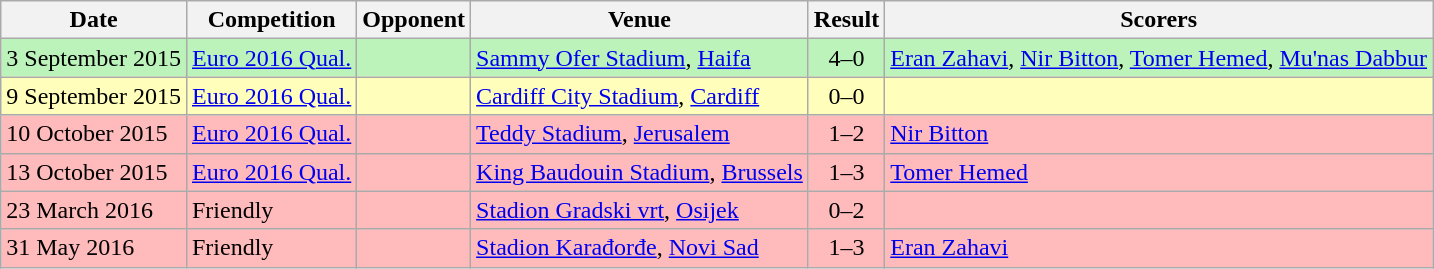<table class="wikitable">
<tr>
<th>Date</th>
<th>Competition</th>
<th>Opponent</th>
<th>Venue</th>
<th>Result</th>
<th>Scorers</th>
</tr>
<tr bgcolor="#BBF3BB">
<td>3 September 2015</td>
<td><a href='#'>Euro 2016 Qual.</a></td>
<td></td>
<td><a href='#'>Sammy Ofer Stadium</a>, <a href='#'>Haifa</a></td>
<td align=center>4–0</td>
<td><a href='#'>Eran Zahavi</a>, <a href='#'>Nir Bitton</a>, <a href='#'>Tomer Hemed</a>, <a href='#'>Mu'nas Dabbur</a></td>
</tr>
<tr bgcolor="#FFFFBB">
<td>9 September 2015</td>
<td><a href='#'>Euro 2016 Qual.</a></td>
<td></td>
<td><a href='#'>Cardiff City Stadium</a>, <a href='#'>Cardiff</a></td>
<td align=center>0–0</td>
<td></td>
</tr>
<tr bgcolor="#FFBBBB">
<td>10 October 2015</td>
<td><a href='#'>Euro 2016 Qual.</a></td>
<td></td>
<td><a href='#'>Teddy Stadium</a>, <a href='#'>Jerusalem</a></td>
<td align=center>1–2</td>
<td><a href='#'>Nir Bitton</a></td>
</tr>
<tr bgcolor="#FFBBBB">
<td>13 October 2015</td>
<td><a href='#'>Euro 2016 Qual.</a></td>
<td></td>
<td><a href='#'>King Baudouin Stadium</a>, <a href='#'>Brussels</a></td>
<td align=center>1–3</td>
<td><a href='#'>Tomer Hemed</a></td>
</tr>
<tr bgcolor="#FFBBBB">
<td>23 March 2016</td>
<td>Friendly</td>
<td></td>
<td><a href='#'>Stadion Gradski vrt</a>, <a href='#'>Osijek</a></td>
<td align=center>0–2</td>
<td></td>
</tr>
<tr bgcolor="#FFBBBB">
<td>31 May 2016</td>
<td>Friendly</td>
<td></td>
<td><a href='#'>Stadion Karađorđe</a>, <a href='#'>Novi Sad</a></td>
<td align=center>1–3</td>
<td><a href='#'>Eran Zahavi</a></td>
</tr>
</table>
